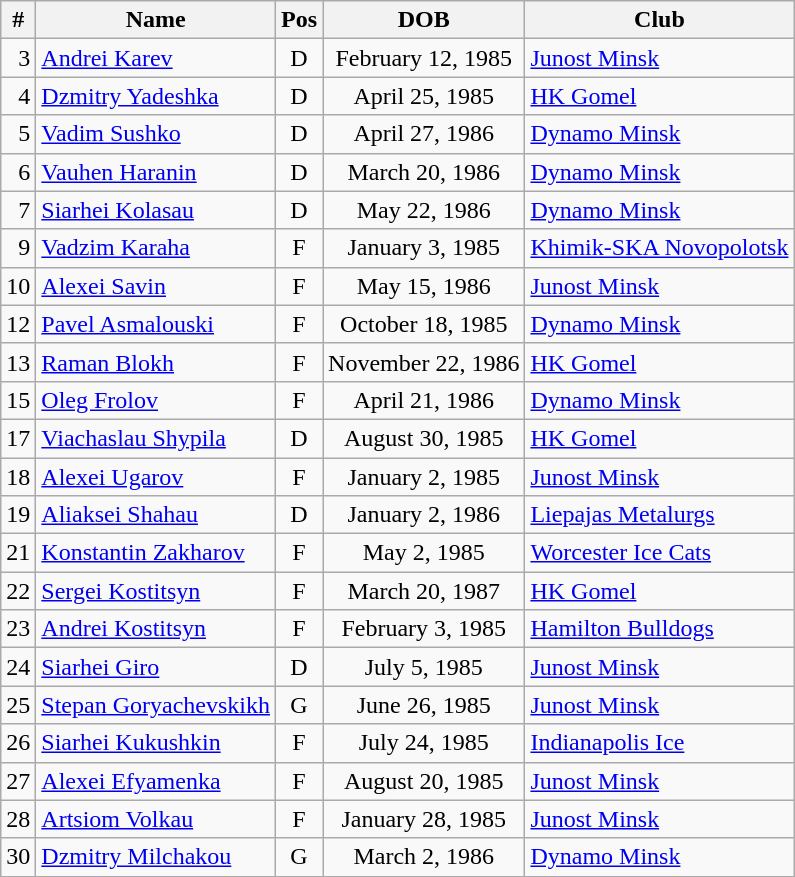<table class="wikitable">
<tr>
<th>#</th>
<th>Name</th>
<th>Pos</th>
<th>DOB</th>
<th>Club</th>
</tr>
<tr>
<td align=right>3</td>
<td><a href='#'>Andrei Karev</a></td>
<td align=center>D</td>
<td align=center>February 12, 1985</td>
<td><a href='#'>Junost Minsk</a> </td>
</tr>
<tr>
<td align=right>4</td>
<td><a href='#'>Dzmitry Yadeshka</a></td>
<td align=center>D</td>
<td align=center>April 25, 1985</td>
<td><a href='#'>HK Gomel</a> </td>
</tr>
<tr>
<td align=right>5</td>
<td><a href='#'>Vadim Sushko</a></td>
<td align=center>D</td>
<td align=center>April 27, 1986</td>
<td><a href='#'>Dynamo Minsk</a> </td>
</tr>
<tr>
<td align=right>6</td>
<td><a href='#'>Vauhen Haranin</a></td>
<td align=center>D</td>
<td align=center>March 20, 1986</td>
<td><a href='#'>Dynamo Minsk</a> </td>
</tr>
<tr>
<td align=right>7</td>
<td><a href='#'>Siarhei Kolasau</a></td>
<td align=center>D</td>
<td align=center>May 22, 1986</td>
<td><a href='#'>Dynamo Minsk</a> </td>
</tr>
<tr>
<td align=right>9</td>
<td><a href='#'>Vadzim Karaha</a></td>
<td align=center>F</td>
<td align=center>January 3, 1985</td>
<td><a href='#'>Khimik-SKA Novopolotsk</a> </td>
</tr>
<tr>
<td align=right>10</td>
<td><a href='#'>Alexei Savin</a></td>
<td align=center>F</td>
<td align=center>May 15, 1986</td>
<td><a href='#'>Junost Minsk</a> </td>
</tr>
<tr>
<td align=right>12</td>
<td><a href='#'>Pavel Asmalouski</a></td>
<td align=center>F</td>
<td align=center>October 18, 1985</td>
<td><a href='#'>Dynamo Minsk</a> </td>
</tr>
<tr>
<td align=right>13</td>
<td><a href='#'>Raman Blokh</a></td>
<td align=center>F</td>
<td align=center>November 22, 1986</td>
<td><a href='#'>HK Gomel</a> </td>
</tr>
<tr>
<td align=right>15</td>
<td><a href='#'>Oleg Frolov</a></td>
<td align=center>F</td>
<td align=center>April 21, 1986</td>
<td><a href='#'>Dynamo Minsk</a> </td>
</tr>
<tr>
<td align=right>17</td>
<td><a href='#'>Viachaslau Shypila</a></td>
<td align=center>D</td>
<td align=center>August 30, 1985</td>
<td><a href='#'>HK Gomel</a> </td>
</tr>
<tr>
<td align=right>18</td>
<td><a href='#'>Alexei Ugarov</a></td>
<td align=center>F</td>
<td align=center>January 2, 1985</td>
<td><a href='#'>Junost Minsk</a> </td>
</tr>
<tr>
<td align=right>19</td>
<td><a href='#'>Aliaksei Shahau</a></td>
<td align=center>D</td>
<td align=center>January 2, 1986</td>
<td><a href='#'>Liepajas Metalurgs</a> </td>
</tr>
<tr>
<td align=right>21</td>
<td><a href='#'>Konstantin Zakharov</a></td>
<td align=center>F</td>
<td align=center>May 2, 1985</td>
<td><a href='#'>Worcester Ice Cats</a> </td>
</tr>
<tr>
<td align=right>22</td>
<td><a href='#'>Sergei Kostitsyn</a></td>
<td align=center>F</td>
<td align=center>March 20, 1987</td>
<td><a href='#'>HK Gomel</a> </td>
</tr>
<tr>
<td align=right>23</td>
<td><a href='#'>Andrei Kostitsyn</a></td>
<td align=center>F</td>
<td align=center>February 3, 1985</td>
<td><a href='#'>Hamilton Bulldogs</a> </td>
</tr>
<tr>
<td align=right>24</td>
<td><a href='#'>Siarhei Giro</a></td>
<td align=center>D</td>
<td align=center>July 5, 1985</td>
<td><a href='#'>Junost Minsk</a> </td>
</tr>
<tr>
<td align=right>25</td>
<td><a href='#'>Stepan Goryachevskikh</a></td>
<td align=center>G</td>
<td align=center>June 26, 1985</td>
<td><a href='#'>Junost Minsk</a> </td>
</tr>
<tr>
<td align=right>26</td>
<td><a href='#'>Siarhei Kukushkin</a></td>
<td align=center>F</td>
<td align=center>July 24, 1985</td>
<td><a href='#'>Indianapolis Ice</a> </td>
</tr>
<tr>
<td align=right>27</td>
<td><a href='#'>Alexei Efyamenka</a></td>
<td align=center>F</td>
<td align=center>August 20, 1985</td>
<td><a href='#'>Junost Minsk</a> </td>
</tr>
<tr>
<td align=right>28</td>
<td><a href='#'>Artsiom Volkau</a></td>
<td align=center>F</td>
<td align=center>January 28, 1985</td>
<td><a href='#'>Junost Minsk</a> </td>
</tr>
<tr>
<td align=right>30</td>
<td><a href='#'>Dzmitry Milchakou</a></td>
<td align=center>G</td>
<td align=center>March 2, 1986</td>
<td><a href='#'>Dynamo Minsk</a> </td>
</tr>
</table>
